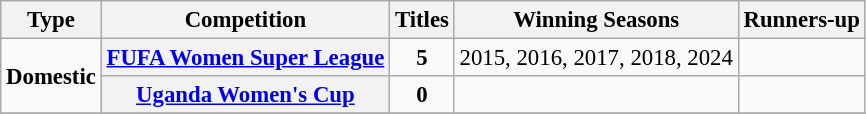<table class="wikitable plainrowheaders" style="font-size:95%; text-align:center;">
<tr>
<th style="width:5">Type</th>
<th style="width:5">Competition</th>
<th style="width:5">Titles</th>
<th style="width:5">Winning Seasons</th>
<th style="width:5">Runners-up</th>
</tr>
<tr>
<td rowspan="2"><strong>Domestic</strong></td>
<th scope=col><a href='#'>FUFA Women Super League</a></th>
<td><strong>5</strong></td>
<td align="left">2015, 2016, 2017, 2018, 2024</td>
<td align="left"></td>
</tr>
<tr>
<th scope=col><a href='#'>Uganda Women's Cup</a></th>
<td><strong>0</strong></td>
<td align="left"></td>
<td align="left"></td>
</tr>
<tr>
</tr>
</table>
